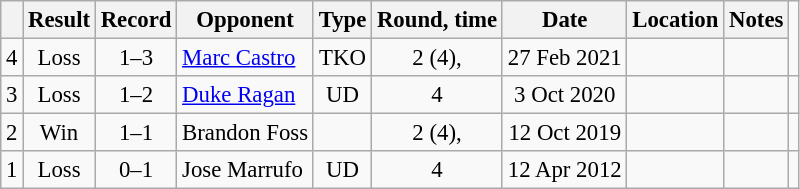<table class="wikitable" style="text-align:center; font-size:95%">
<tr>
<th></th>
<th>Result</th>
<th>Record</th>
<th>Opponent</th>
<th>Type</th>
<th>Round, time</th>
<th>Date</th>
<th>Location</th>
<th>Notes</th>
</tr>
<tr>
<td>4</td>
<td>Loss</td>
<td>1–3</td>
<td align=left> <a href='#'>Marc Castro</a></td>
<td>TKO</td>
<td>2 (4), </td>
<td>27 Feb 2021</td>
<td align=left> </td>
<td></td>
</tr>
<tr>
<td>3</td>
<td>Loss</td>
<td>1–2</td>
<td style="text-align:left;"> <a href='#'>Duke Ragan</a></td>
<td>UD</td>
<td>4</td>
<td>3 Oct 2020</td>
<td style="text-align:left;"> </td>
<td style="text-align:left;"></td>
<td></td>
</tr>
<tr>
<td>2</td>
<td>Win</td>
<td>1–1</td>
<td style="text-align:left;"> Brandon Foss</td>
<td></td>
<td>2 (4), </td>
<td>12 Oct 2019</td>
<td style="text-align:left;"> </td>
<td style="text-align:left;"></td>
<td></td>
</tr>
<tr>
<td>1</td>
<td>Loss</td>
<td>0–1</td>
<td style="text-align:left;"> Jose Marrufo</td>
<td>UD</td>
<td>4</td>
<td>12 Apr 2012</td>
<td style="text-align:left;"> </td>
<td style="text-align:left;"></td>
</tr>
</table>
